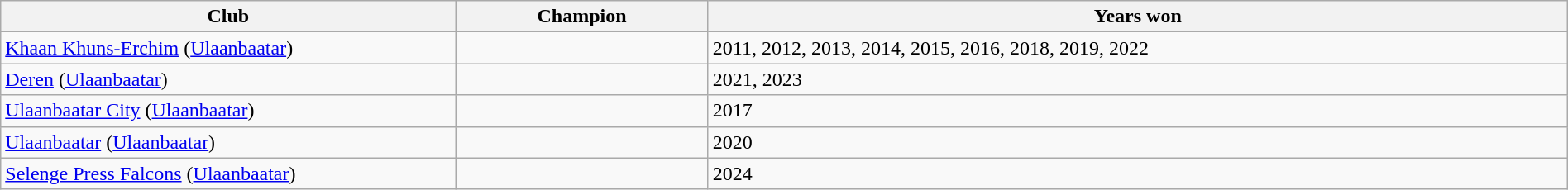<table class="wikitable" style="width:100%; font-size:100%">
<tr>
<th width="18%">Club</th>
<th width="10%">Champion</th>
<th width="34%">Years won</th>
</tr>
<tr>
<td><a href='#'>Khaan Khuns-Erchim</a> (<a href='#'>Ulaanbaatar</a>)</td>
<td></td>
<td>2011, 2012, 2013, 2014, 2015, 2016, 2018, 2019, 2022</td>
</tr>
<tr>
<td><a href='#'>Deren</a> (<a href='#'>Ulaanbaatar</a>)</td>
<td></td>
<td>2021, 2023</td>
</tr>
<tr>
<td><a href='#'>Ulaanbaatar City</a> (<a href='#'>Ulaanbaatar</a>)</td>
<td></td>
<td>2017</td>
</tr>
<tr>
<td><a href='#'>Ulaanbaatar</a> (<a href='#'>Ulaanbaatar</a>)</td>
<td></td>
<td>2020</td>
</tr>
<tr>
<td><a href='#'>Selenge Press Falcons</a> (<a href='#'>Ulaanbaatar</a>)</td>
<td></td>
<td>2024</td>
</tr>
</table>
